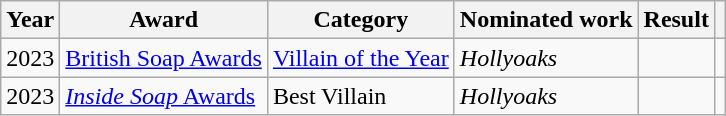<table class="wikitable">
<tr>
<th>Year</th>
<th>Award</th>
<th>Category</th>
<th>Nominated work</th>
<th>Result</th>
<th></th>
</tr>
<tr>
<td>2023</td>
<td><a href='#'>British Soap Awards</a></td>
<td><a href='#'>Villain of the Year</a></td>
<td><em>Hollyoaks</em></td>
<td></td>
<td align="center"></td>
</tr>
<tr>
<td>2023</td>
<td><a href='#'><em>Inside Soap</em> Awards</a></td>
<td>Best Villain</td>
<td><em>Hollyoaks</em></td>
<td></td>
<td align="center"></td>
</tr>
</table>
